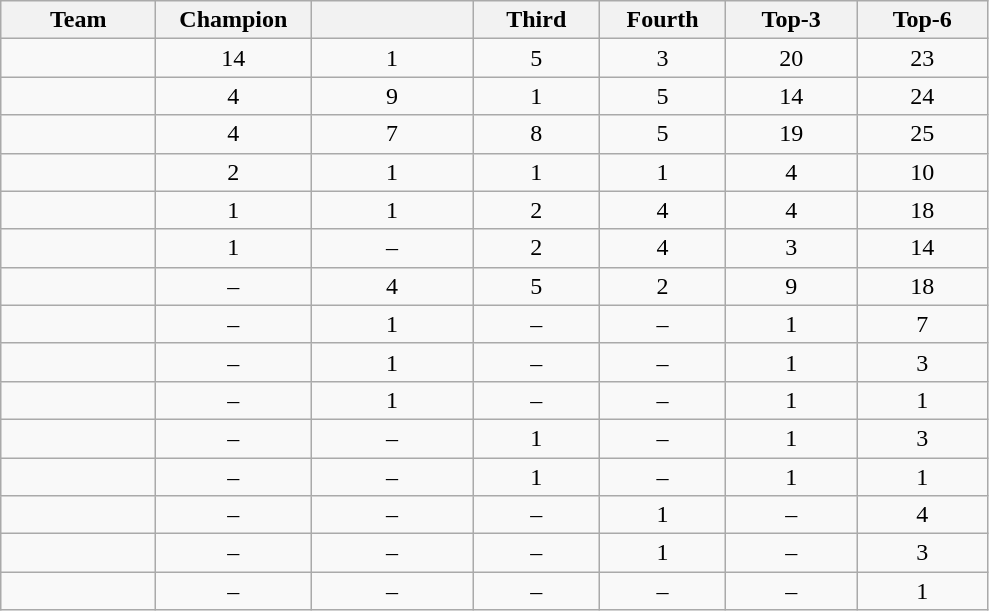<table class="wikitable sortable" style="text-align:center;">
<tr>
<th style="width:6.0em;">Team</th>
<th style="width:6.0em;">Champion</th>
<th style="width:6.3em;"></th>
<th style="width:4.8em;">Third</th>
<th style="width:4.8em;">Fourth</th>
<th style="width:5.0em;">Top-3 </th>
<th style="width:5.0em;">Top-6 </th>
</tr>
<tr>
<td align=left></td>
<td>14</td>
<td>1</td>
<td>5</td>
<td>3</td>
<td>20</td>
<td>23</td>
</tr>
<tr>
<td align=left></td>
<td>4</td>
<td>9</td>
<td>1</td>
<td>5</td>
<td>14</td>
<td>24</td>
</tr>
<tr>
<td align=left></td>
<td>4</td>
<td>7</td>
<td>8</td>
<td>5</td>
<td>19</td>
<td>25</td>
</tr>
<tr>
<td align="left"></td>
<td>2</td>
<td>1</td>
<td>1</td>
<td>1</td>
<td>4</td>
<td>10</td>
</tr>
<tr>
<td align=left></td>
<td>1</td>
<td>1</td>
<td>2</td>
<td>4</td>
<td>4</td>
<td>18</td>
</tr>
<tr>
<td align=left></td>
<td>1</td>
<td>–</td>
<td>2</td>
<td>4</td>
<td>3</td>
<td>14</td>
</tr>
<tr>
<td align="left"></td>
<td>–</td>
<td>4</td>
<td>5</td>
<td>2</td>
<td>9</td>
<td>18</td>
</tr>
<tr>
<td align="left"></td>
<td>–</td>
<td>1</td>
<td>–</td>
<td>–</td>
<td>1</td>
<td>7</td>
</tr>
<tr>
<td align="left"></td>
<td>–</td>
<td>1</td>
<td>–</td>
<td>–</td>
<td>1</td>
<td>3</td>
</tr>
<tr>
<td align="left"></td>
<td>–</td>
<td>1</td>
<td>–</td>
<td>–</td>
<td>1</td>
<td>1</td>
</tr>
<tr>
<td align="left"></td>
<td>–</td>
<td>–</td>
<td>1</td>
<td>–</td>
<td>1</td>
<td>3</td>
</tr>
<tr>
<td align="left"></td>
<td>–</td>
<td>–</td>
<td>1</td>
<td>–</td>
<td>1</td>
<td>1</td>
</tr>
<tr>
<td align="left"></td>
<td –>–</td>
<td>–</td>
<td>–</td>
<td>1</td>
<td>–</td>
<td>4</td>
</tr>
<tr>
<td align=left></td>
<td>–</td>
<td>–</td>
<td>–</td>
<td>1</td>
<td>–</td>
<td>3</td>
</tr>
<tr>
<td align=left></td>
<td>–</td>
<td>–</td>
<td>–</td>
<td>–</td>
<td>–</td>
<td>1</td>
</tr>
</table>
